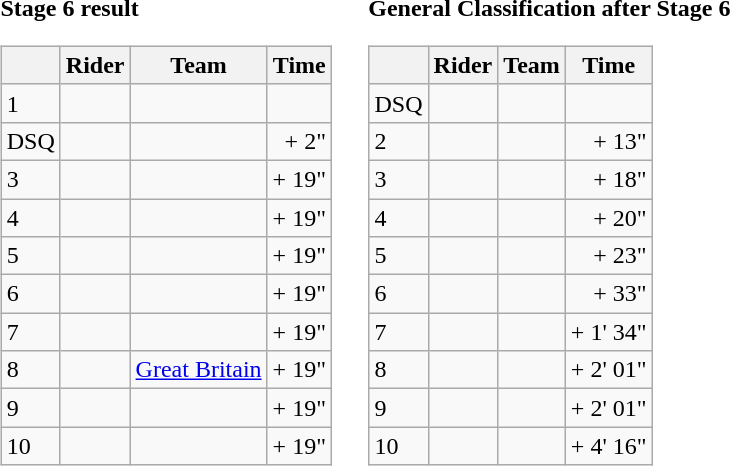<table>
<tr>
<td><strong>Stage 6 result</strong><br><table class="wikitable">
<tr>
<th></th>
<th>Rider</th>
<th>Team</th>
<th>Time</th>
</tr>
<tr>
<td>1</td>
<td></td>
<td></td>
<td align="right"></td>
</tr>
<tr>
<td>DSQ</td>
<td><del> </del></td>
<td></td>
<td align="right">+ 2"</td>
</tr>
<tr>
<td>3</td>
<td></td>
<td></td>
<td align="right">+ 19"</td>
</tr>
<tr>
<td>4</td>
<td></td>
<td></td>
<td align="right">+ 19"</td>
</tr>
<tr>
<td>5</td>
<td></td>
<td></td>
<td align="right">+ 19"</td>
</tr>
<tr>
<td>6</td>
<td></td>
<td></td>
<td align="right">+ 19"</td>
</tr>
<tr>
<td>7</td>
<td></td>
<td></td>
<td align="right">+ 19"</td>
</tr>
<tr>
<td>8</td>
<td></td>
<td><a href='#'>Great Britain</a></td>
<td align="right">+ 19"</td>
</tr>
<tr>
<td>9</td>
<td></td>
<td></td>
<td align="right">+ 19"</td>
</tr>
<tr>
<td>10</td>
<td></td>
<td></td>
<td align="right">+ 19"</td>
</tr>
</table>
</td>
<td></td>
<td><strong>General Classification after Stage 6</strong><br><table class="wikitable">
<tr>
<th></th>
<th>Rider</th>
<th>Team</th>
<th>Time</th>
</tr>
<tr>
<td>DSQ</td>
<td><del>  </del></td>
<td></td>
<td align="right"></td>
</tr>
<tr>
<td>2</td>
<td></td>
<td></td>
<td align="right">+ 13"</td>
</tr>
<tr>
<td>3</td>
<td></td>
<td></td>
<td align="right">+ 18"</td>
</tr>
<tr>
<td>4</td>
<td> </td>
<td></td>
<td align="right">+ 20"</td>
</tr>
<tr>
<td>5</td>
<td></td>
<td></td>
<td align="right">+ 23"</td>
</tr>
<tr>
<td>6</td>
<td></td>
<td></td>
<td align="right">+ 33"</td>
</tr>
<tr>
<td>7</td>
<td></td>
<td></td>
<td align="right">+ 1' 34"</td>
</tr>
<tr>
<td>8</td>
<td></td>
<td></td>
<td align="right">+ 2' 01"</td>
</tr>
<tr>
<td>9</td>
<td></td>
<td></td>
<td align="right">+ 2' 01"</td>
</tr>
<tr>
<td>10</td>
<td></td>
<td></td>
<td align="right">+ 4' 16"</td>
</tr>
</table>
</td>
</tr>
</table>
